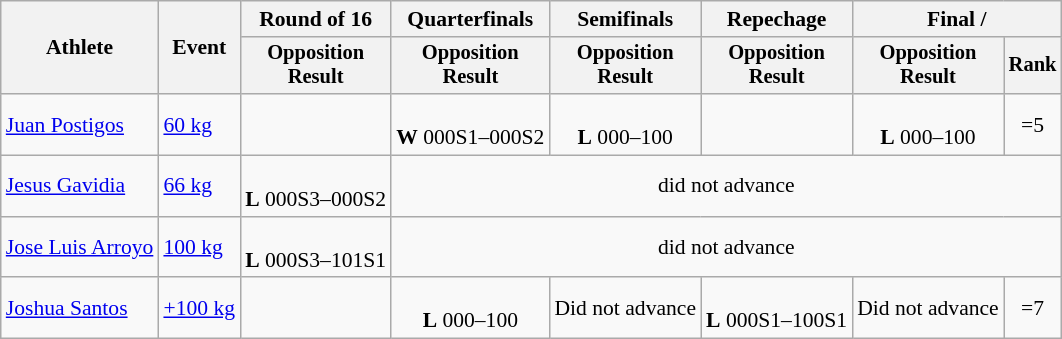<table class="wikitable" style="font-size:90%">
<tr>
<th rowspan=2>Athlete</th>
<th rowspan=2>Event</th>
<th>Round of 16</th>
<th>Quarterfinals</th>
<th>Semifinals</th>
<th>Repechage</th>
<th colspan=2>Final / </th>
</tr>
<tr style="font-size:95%">
<th>Opposition<br>Result</th>
<th>Opposition<br>Result</th>
<th>Opposition<br>Result</th>
<th>Opposition<br>Result</th>
<th>Opposition<br>Result</th>
<th>Rank</th>
</tr>
<tr align=center>
<td align=left><a href='#'>Juan Postigos</a></td>
<td align=left><a href='#'>60 kg</a></td>
<td></td>
<td><br><strong>W</strong> 000S1–000S2</td>
<td><br><strong>L</strong> 000–100</td>
<td></td>
<td><br><strong>L</strong> 000–100</td>
<td>=5</td>
</tr>
<tr align=center>
<td align=left><a href='#'>Jesus Gavidia</a></td>
<td align=left><a href='#'>66 kg</a></td>
<td><br><strong>L</strong> 000S3–000S2</td>
<td colspan=5>did not advance</td>
</tr>
<tr align=center>
<td align=left><a href='#'>Jose Luis Arroyo</a></td>
<td align=left><a href='#'>100 kg</a></td>
<td><br><strong>L</strong> 000S3–101S1</td>
<td colspan=5>did not advance</td>
</tr>
<tr align=center>
<td align=left><a href='#'>Joshua Santos</a></td>
<td align=left><a href='#'>+100 kg</a></td>
<td></td>
<td><br><strong>L</strong> 000–100</td>
<td>Did not advance</td>
<td><br><strong>L</strong> 000S1–100S1</td>
<td>Did not advance</td>
<td>=7</td>
</tr>
</table>
